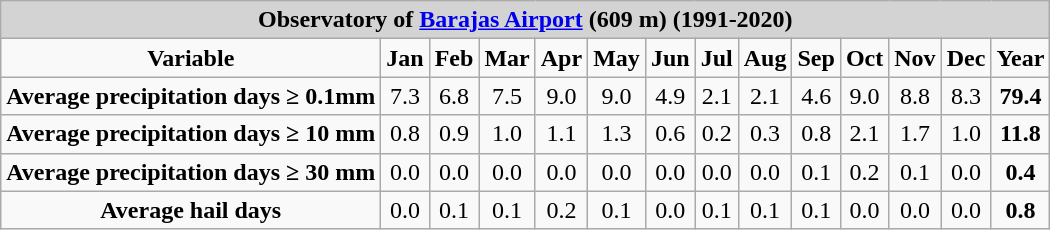<table class="wikitable" style="text-align:center">
<tr bgcolor="lightgrey">
<td colspan="14"><strong>Observatory of <a href='#'>Barajas Airport</a> (609 m) (1991-2020)</strong></td>
</tr>
<tr>
<td><strong>Variable</strong></td>
<td><strong>Jan</strong></td>
<td><strong>Feb</strong></td>
<td><strong>Mar</strong></td>
<td><strong>Apr</strong></td>
<td><strong>May</strong></td>
<td><strong>Jun</strong></td>
<td><strong>Jul</strong></td>
<td><strong>Aug</strong></td>
<td><strong>Sep</strong></td>
<td><strong>Oct</strong></td>
<td><strong>Nov</strong></td>
<td><strong>Dec</strong></td>
<td><strong>Year</strong></td>
</tr>
<tr>
<td><strong>Average precipitation days ≥ 0.1mm</strong></td>
<td>7.3</td>
<td>6.8</td>
<td>7.5</td>
<td>9.0</td>
<td>9.0</td>
<td>4.9</td>
<td>2.1</td>
<td>2.1</td>
<td>4.6</td>
<td>9.0</td>
<td>8.8</td>
<td>8.3</td>
<td><strong>79.4</strong></td>
</tr>
<tr>
<td><strong>Average precipitation days ≥ 10 mm</strong></td>
<td>0.8</td>
<td>0.9</td>
<td>1.0</td>
<td>1.1</td>
<td>1.3</td>
<td>0.6</td>
<td>0.2</td>
<td>0.3</td>
<td>0.8</td>
<td>2.1</td>
<td>1.7</td>
<td>1.0</td>
<td><strong>11.8</strong></td>
</tr>
<tr>
<td><strong>Average precipitation days ≥ 30 mm</strong></td>
<td>0.0</td>
<td>0.0</td>
<td>0.0</td>
<td>0.0</td>
<td>0.0</td>
<td>0.0</td>
<td>0.0</td>
<td>0.0</td>
<td>0.1</td>
<td>0.2</td>
<td>0.1</td>
<td>0.0</td>
<td><strong>0.4</strong></td>
</tr>
<tr>
<td><strong>Average hail days</strong></td>
<td>0.0</td>
<td>0.1</td>
<td>0.1</td>
<td>0.2</td>
<td>0.1</td>
<td>0.0</td>
<td>0.1</td>
<td>0.1</td>
<td>0.1</td>
<td>0.0</td>
<td>0.0</td>
<td>0.0</td>
<td><strong>0.8</strong></td>
</tr>
</table>
